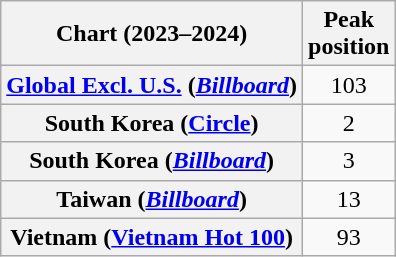<table class="wikitable plainrowheaders sortable" style="text-align:center">
<tr>
<th scope="col">Chart (2023–2024)</th>
<th scope="col">Peak<br>position</th>
</tr>
<tr>
<th scope="row"><a href='#'>Global Excl. U.S.</a> (<em><a href='#'>Billboard</a></em>)</th>
<td>103</td>
</tr>
<tr>
<th scope="row">South Korea (<a href='#'>Circle</a>)</th>
<td>2</td>
</tr>
<tr>
<th scope="row">South Korea (<em><a href='#'>Billboard</a></em>)</th>
<td>3</td>
</tr>
<tr>
<th scope="row">Taiwan (<em><a href='#'>Billboard</a></em>)</th>
<td>13</td>
</tr>
<tr>
<th scope="row">Vietnam (<a href='#'>Vietnam Hot 100</a>)</th>
<td>93</td>
</tr>
</table>
